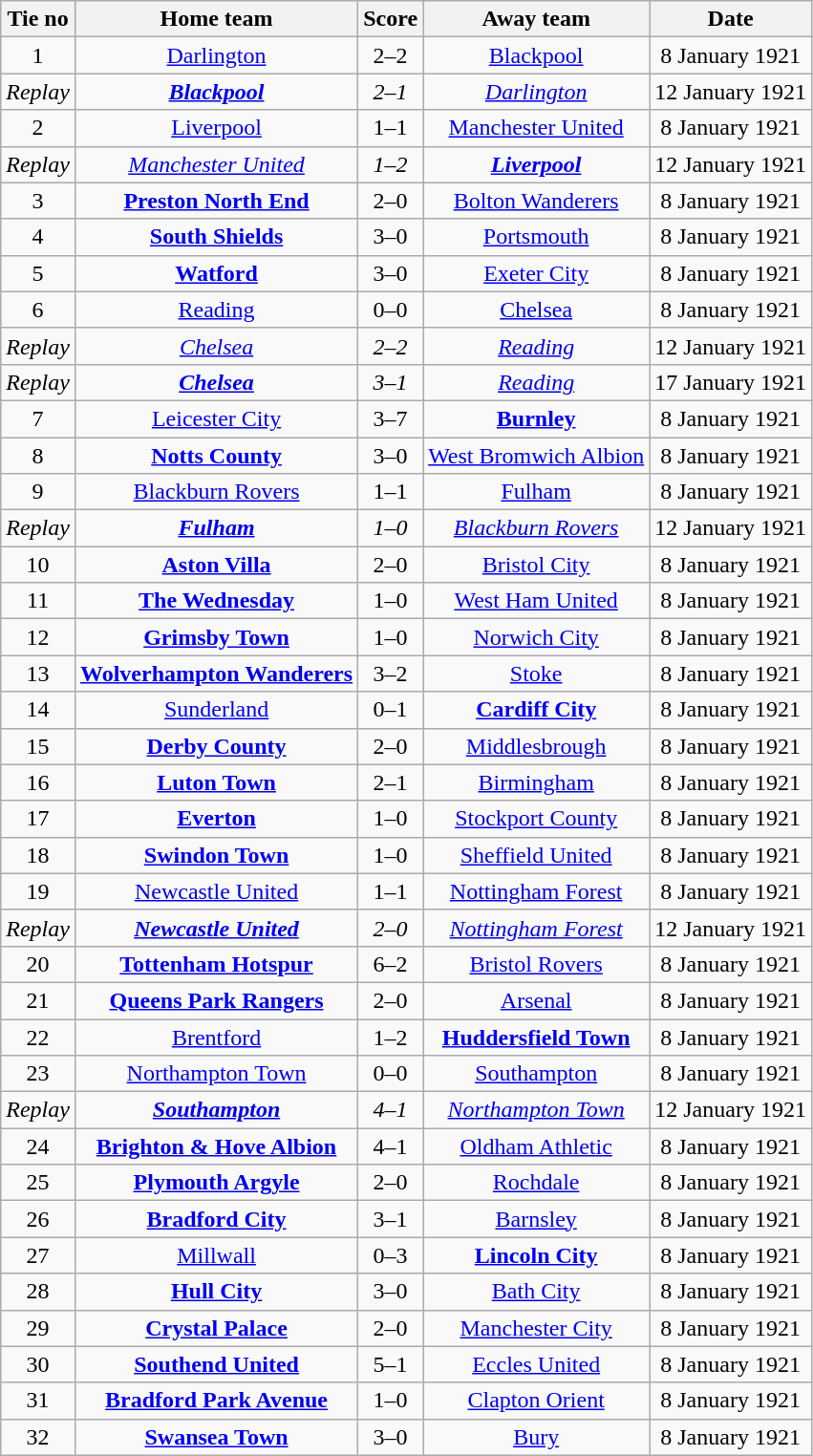<table class="wikitable" style="text-align: center">
<tr>
<th>Tie no</th>
<th>Home team</th>
<th>Score</th>
<th>Away team</th>
<th>Date</th>
</tr>
<tr>
<td>1</td>
<td><a href='#'>Darlington</a></td>
<td>2–2</td>
<td><a href='#'>Blackpool</a></td>
<td>8 January 1921</td>
</tr>
<tr>
<td><em>Replay</em></td>
<td><strong><em><a href='#'>Blackpool</a></em></strong></td>
<td><em>2–1</em></td>
<td><em><a href='#'>Darlington</a></em></td>
<td>12 January 1921</td>
</tr>
<tr>
<td>2</td>
<td><a href='#'>Liverpool</a></td>
<td>1–1</td>
<td><a href='#'>Manchester United</a></td>
<td>8 January 1921</td>
</tr>
<tr>
<td><em>Replay</em></td>
<td><em><a href='#'>Manchester United</a></em></td>
<td><em>1–2</em></td>
<td><strong><em><a href='#'>Liverpool</a></em></strong></td>
<td>12 January 1921</td>
</tr>
<tr>
<td>3</td>
<td><strong><a href='#'>Preston North End</a></strong></td>
<td>2–0</td>
<td><a href='#'>Bolton Wanderers</a></td>
<td>8 January 1921</td>
</tr>
<tr>
<td>4</td>
<td><strong><a href='#'>South Shields</a></strong></td>
<td>3–0</td>
<td><a href='#'>Portsmouth</a></td>
<td>8 January 1921</td>
</tr>
<tr>
<td>5</td>
<td><strong><a href='#'>Watford</a></strong></td>
<td>3–0</td>
<td><a href='#'>Exeter City</a></td>
<td>8 January 1921</td>
</tr>
<tr>
<td>6</td>
<td><a href='#'>Reading</a></td>
<td>0–0</td>
<td><a href='#'>Chelsea</a></td>
<td>8 January 1921</td>
</tr>
<tr>
<td><em>Replay</em></td>
<td><em><a href='#'>Chelsea</a></em></td>
<td><em>2–2</em></td>
<td><em><a href='#'>Reading</a></em></td>
<td>12 January 1921</td>
</tr>
<tr>
<td><em>Replay</em></td>
<td><strong><em><a href='#'>Chelsea</a></em></strong></td>
<td><em>3–1</em></td>
<td><em><a href='#'>Reading</a></em></td>
<td>17 January 1921</td>
</tr>
<tr>
<td>7</td>
<td><a href='#'>Leicester City</a></td>
<td>3–7</td>
<td><strong><a href='#'>Burnley</a></strong></td>
<td>8 January 1921</td>
</tr>
<tr>
<td>8</td>
<td><strong><a href='#'>Notts County</a></strong></td>
<td>3–0</td>
<td><a href='#'>West Bromwich Albion</a></td>
<td>8 January 1921</td>
</tr>
<tr>
<td>9</td>
<td><a href='#'>Blackburn Rovers</a></td>
<td>1–1</td>
<td><a href='#'>Fulham</a></td>
<td>8 January 1921</td>
</tr>
<tr>
<td><em>Replay</em></td>
<td><strong><em><a href='#'>Fulham</a></em></strong></td>
<td><em>1–0</em></td>
<td><em><a href='#'>Blackburn Rovers</a></em></td>
<td>12 January 1921</td>
</tr>
<tr>
<td>10</td>
<td><strong><a href='#'>Aston Villa</a></strong></td>
<td>2–0</td>
<td><a href='#'>Bristol City</a></td>
<td>8 January 1921</td>
</tr>
<tr>
<td>11</td>
<td><strong><a href='#'>The Wednesday</a></strong></td>
<td>1–0</td>
<td><a href='#'>West Ham United</a></td>
<td>8 January 1921</td>
</tr>
<tr>
<td>12</td>
<td><strong><a href='#'>Grimsby Town</a></strong></td>
<td>1–0</td>
<td><a href='#'>Norwich City</a></td>
<td>8 January 1921</td>
</tr>
<tr>
<td>13</td>
<td><strong><a href='#'>Wolverhampton Wanderers</a></strong></td>
<td>3–2</td>
<td><a href='#'>Stoke</a></td>
<td>8 January 1921</td>
</tr>
<tr>
<td>14</td>
<td><a href='#'>Sunderland</a></td>
<td>0–1</td>
<td><strong><a href='#'>Cardiff City</a></strong></td>
<td>8 January 1921</td>
</tr>
<tr>
<td>15</td>
<td><strong><a href='#'>Derby County</a></strong></td>
<td>2–0</td>
<td><a href='#'>Middlesbrough</a></td>
<td>8 January 1921</td>
</tr>
<tr>
<td>16</td>
<td><strong><a href='#'>Luton Town</a></strong></td>
<td>2–1</td>
<td><a href='#'>Birmingham</a></td>
<td>8 January 1921</td>
</tr>
<tr>
<td>17</td>
<td><strong><a href='#'>Everton</a></strong></td>
<td>1–0</td>
<td><a href='#'>Stockport County</a></td>
<td>8 January 1921</td>
</tr>
<tr>
<td>18</td>
<td><strong><a href='#'>Swindon Town</a></strong></td>
<td>1–0</td>
<td><a href='#'>Sheffield United</a></td>
<td>8 January 1921</td>
</tr>
<tr>
<td>19</td>
<td><a href='#'>Newcastle United</a></td>
<td>1–1</td>
<td><a href='#'>Nottingham Forest</a></td>
<td>8 January 1921</td>
</tr>
<tr>
<td><em>Replay</em></td>
<td><strong><em><a href='#'>Newcastle United</a></em></strong></td>
<td><em>2–0</em></td>
<td><em><a href='#'>Nottingham Forest</a></em></td>
<td>12 January 1921</td>
</tr>
<tr>
<td>20</td>
<td><strong><a href='#'>Tottenham Hotspur</a></strong></td>
<td>6–2</td>
<td><a href='#'>Bristol Rovers</a></td>
<td>8 January 1921</td>
</tr>
<tr>
<td>21</td>
<td><strong><a href='#'>Queens Park Rangers</a></strong></td>
<td>2–0</td>
<td><a href='#'>Arsenal</a></td>
<td>8 January 1921</td>
</tr>
<tr>
<td>22</td>
<td><a href='#'>Brentford</a></td>
<td>1–2</td>
<td><strong><a href='#'>Huddersfield Town</a></strong></td>
<td>8 January 1921</td>
</tr>
<tr>
<td>23</td>
<td><a href='#'>Northampton Town</a></td>
<td>0–0</td>
<td><a href='#'>Southampton</a></td>
<td>8 January 1921</td>
</tr>
<tr>
<td><em>Replay</em></td>
<td><strong><em><a href='#'>Southampton</a></em></strong></td>
<td><em>4–1</em></td>
<td><em><a href='#'>Northampton Town</a></em></td>
<td>12 January 1921</td>
</tr>
<tr>
<td>24</td>
<td><strong><a href='#'>Brighton & Hove Albion</a></strong></td>
<td>4–1</td>
<td><a href='#'>Oldham Athletic</a></td>
<td>8 January 1921</td>
</tr>
<tr>
<td>25</td>
<td><strong><a href='#'>Plymouth Argyle</a></strong></td>
<td>2–0</td>
<td><a href='#'>Rochdale</a></td>
<td>8 January 1921</td>
</tr>
<tr>
<td>26</td>
<td><strong><a href='#'>Bradford City</a></strong></td>
<td>3–1</td>
<td><a href='#'>Barnsley</a></td>
<td>8 January 1921</td>
</tr>
<tr>
<td>27</td>
<td><a href='#'>Millwall</a></td>
<td>0–3</td>
<td><strong><a href='#'>Lincoln City</a></strong></td>
<td>8 January 1921</td>
</tr>
<tr>
<td>28</td>
<td><strong><a href='#'>Hull City</a></strong></td>
<td>3–0</td>
<td><a href='#'>Bath City</a></td>
<td>8 January 1921</td>
</tr>
<tr>
<td>29</td>
<td><strong><a href='#'>Crystal Palace</a></strong></td>
<td>2–0</td>
<td><a href='#'>Manchester City</a></td>
<td>8 January 1921</td>
</tr>
<tr>
<td>30</td>
<td><strong><a href='#'>Southend United</a></strong></td>
<td>5–1</td>
<td><a href='#'>Eccles United</a></td>
<td>8 January 1921</td>
</tr>
<tr>
<td>31</td>
<td><strong><a href='#'>Bradford Park Avenue</a></strong></td>
<td>1–0</td>
<td><a href='#'>Clapton Orient</a></td>
<td>8 January 1921</td>
</tr>
<tr>
<td>32</td>
<td><strong><a href='#'>Swansea Town</a></strong></td>
<td>3–0</td>
<td><a href='#'>Bury</a></td>
<td>8 January 1921</td>
</tr>
</table>
